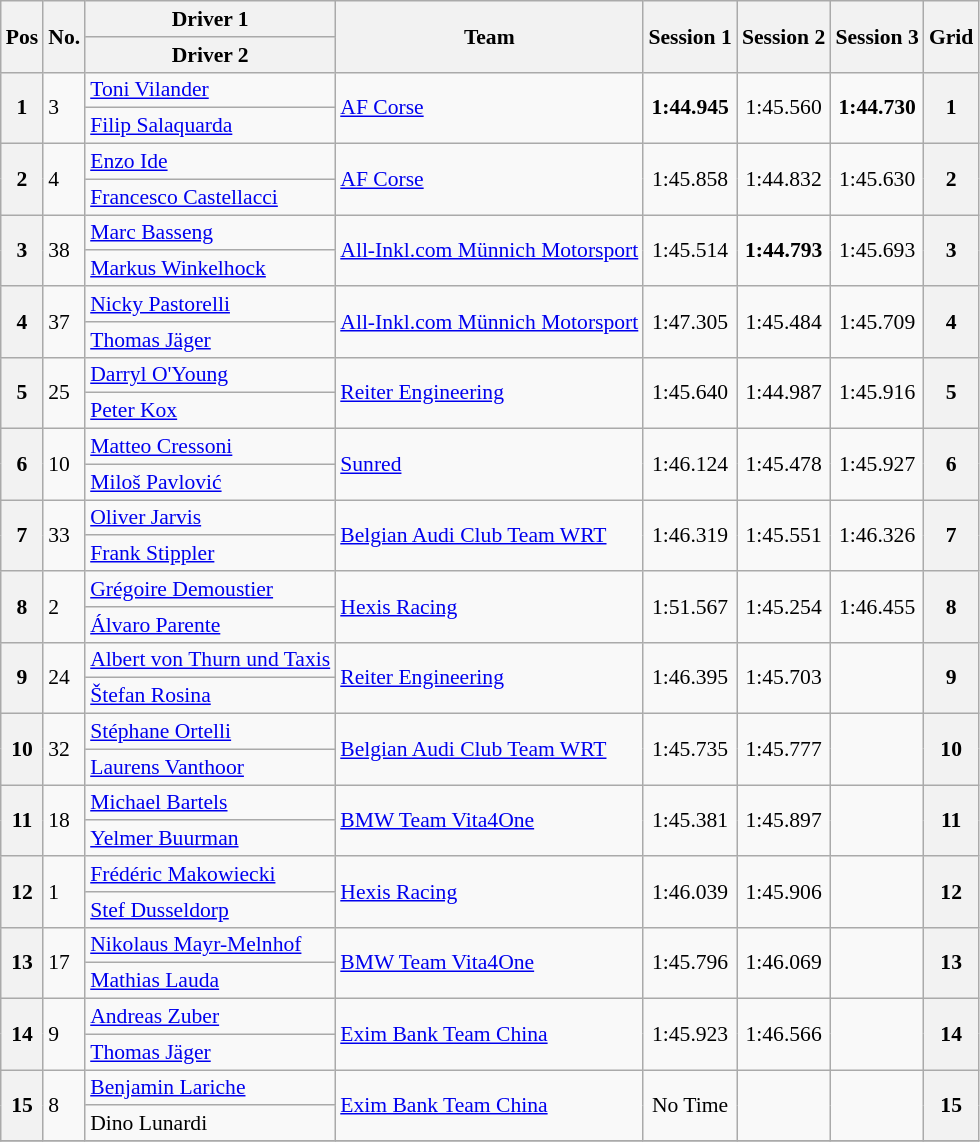<table class="wikitable" style="font-size: 90%;">
<tr>
<th rowspan=2>Pos</th>
<th rowspan=2>No.</th>
<th>Driver 1</th>
<th rowspan=2>Team</th>
<th rowspan=2>Session 1</th>
<th rowspan=2>Session 2</th>
<th rowspan=2>Session 3</th>
<th rowspan=2>Grid</th>
</tr>
<tr>
<th>Driver 2</th>
</tr>
<tr>
<th rowspan=2>1</th>
<td rowspan=2>3</td>
<td> <a href='#'>Toni Vilander</a></td>
<td rowspan=2> <a href='#'>AF Corse</a></td>
<td rowspan=2 align="center"><strong>1:44.945</strong></td>
<td rowspan=2 align="center">1:45.560</td>
<td rowspan=2 align="center"><strong>1:44.730</strong></td>
<th rowspan=2>1</th>
</tr>
<tr>
<td> <a href='#'>Filip Salaquarda</a></td>
</tr>
<tr>
<th rowspan=2>2</th>
<td rowspan=2>4</td>
<td> <a href='#'>Enzo Ide</a></td>
<td rowspan=2> <a href='#'>AF Corse</a></td>
<td rowspan=2 align="center">1:45.858</td>
<td rowspan=2 align="center">1:44.832</td>
<td rowspan=2 align="center">1:45.630</td>
<th rowspan=2>2</th>
</tr>
<tr>
<td> <a href='#'>Francesco Castellacci</a></td>
</tr>
<tr>
<th rowspan=2>3</th>
<td rowspan=2>38</td>
<td> <a href='#'>Marc Basseng</a></td>
<td rowspan=2> <a href='#'>All-Inkl.com Münnich Motorsport</a></td>
<td rowspan=2 align="center">1:45.514</td>
<td rowspan=2 align="center"><strong>1:44.793</strong></td>
<td rowspan=2 align="center">1:45.693</td>
<th rowspan=2>3</th>
</tr>
<tr>
<td> <a href='#'>Markus Winkelhock</a></td>
</tr>
<tr>
<th rowspan=2>4</th>
<td rowspan=2>37</td>
<td> <a href='#'>Nicky Pastorelli</a></td>
<td rowspan=2> <a href='#'>All-Inkl.com Münnich Motorsport</a></td>
<td rowspan=2 align="center">1:47.305</td>
<td rowspan=2 align="center">1:45.484</td>
<td rowspan=2 align="center">1:45.709</td>
<th rowspan=2>4</th>
</tr>
<tr>
<td> <a href='#'>Thomas Jäger</a></td>
</tr>
<tr>
<th rowspan=2>5</th>
<td rowspan=2>25</td>
<td> <a href='#'>Darryl O'Young</a></td>
<td rowspan=2> <a href='#'>Reiter Engineering</a></td>
<td rowspan=2 align="center">1:45.640</td>
<td rowspan=2 align="center">1:44.987</td>
<td rowspan=2 align="center">1:45.916</td>
<th rowspan=2>5</th>
</tr>
<tr>
<td> <a href='#'>Peter Kox</a></td>
</tr>
<tr>
<th rowspan=2>6</th>
<td rowspan=2>10</td>
<td> <a href='#'>Matteo Cressoni</a></td>
<td rowspan=2> <a href='#'>Sunred</a></td>
<td rowspan=2 align="center">1:46.124</td>
<td rowspan=2 align="center">1:45.478</td>
<td rowspan=2 align="center">1:45.927</td>
<th rowspan=2>6</th>
</tr>
<tr>
<td> <a href='#'>Miloš Pavlović</a></td>
</tr>
<tr>
<th rowspan=2>7</th>
<td rowspan=2>33</td>
<td> <a href='#'>Oliver Jarvis</a></td>
<td rowspan=2> <a href='#'>Belgian Audi Club Team WRT</a></td>
<td rowspan=2 align="center">1:46.319</td>
<td rowspan=2 align="center">1:45.551</td>
<td rowspan=2 align="center">1:46.326</td>
<th rowspan=2>7</th>
</tr>
<tr>
<td> <a href='#'>Frank Stippler</a></td>
</tr>
<tr>
<th rowspan=2>8</th>
<td rowspan=2>2</td>
<td> <a href='#'>Grégoire Demoustier</a></td>
<td rowspan=2> <a href='#'>Hexis Racing</a></td>
<td rowspan=2 align="center">1:51.567</td>
<td rowspan=2 align="center">1:45.254</td>
<td rowspan=2 align="center">1:46.455</td>
<th rowspan=2>8</th>
</tr>
<tr>
<td> <a href='#'>Álvaro Parente</a></td>
</tr>
<tr>
<th rowspan=2>9</th>
<td rowspan=2>24</td>
<td> <a href='#'>Albert von Thurn und Taxis</a></td>
<td rowspan=2> <a href='#'>Reiter Engineering</a></td>
<td rowspan=2 align="center">1:46.395</td>
<td rowspan=2 align="center">1:45.703</td>
<td rowspan=2 align="center"></td>
<th rowspan=2>9</th>
</tr>
<tr>
<td> <a href='#'>Štefan Rosina</a></td>
</tr>
<tr>
<th rowspan=2>10</th>
<td rowspan=2>32</td>
<td> <a href='#'>Stéphane Ortelli</a></td>
<td rowspan=2> <a href='#'>Belgian Audi Club Team WRT</a></td>
<td rowspan=2 align="center">1:45.735</td>
<td rowspan=2 align="center">1:45.777</td>
<td rowspan=2 align="center"></td>
<th rowspan=2>10</th>
</tr>
<tr>
<td> <a href='#'>Laurens Vanthoor</a></td>
</tr>
<tr>
<th rowspan=2>11</th>
<td rowspan=2>18</td>
<td> <a href='#'>Michael Bartels</a></td>
<td rowspan=2> <a href='#'>BMW Team Vita4One</a></td>
<td rowspan=2 align="center">1:45.381</td>
<td rowspan=2 align="center">1:45.897</td>
<td rowspan=2 align="center"></td>
<th rowspan=2>11</th>
</tr>
<tr>
<td> <a href='#'>Yelmer Buurman</a></td>
</tr>
<tr>
<th rowspan=2>12</th>
<td rowspan=2>1</td>
<td> <a href='#'>Frédéric Makowiecki</a></td>
<td rowspan=2> <a href='#'>Hexis Racing</a></td>
<td rowspan=2 align="center">1:46.039</td>
<td rowspan=2 align="center">1:45.906</td>
<td rowspan=2 align="center"></td>
<th rowspan=2>12</th>
</tr>
<tr>
<td> <a href='#'>Stef Dusseldorp</a></td>
</tr>
<tr>
<th rowspan=2>13</th>
<td rowspan=2>17</td>
<td> <a href='#'>Nikolaus Mayr-Melnhof</a></td>
<td rowspan=2> <a href='#'>BMW Team Vita4One</a></td>
<td rowspan=2 align="center">1:45.796</td>
<td rowspan=2 align="center">1:46.069</td>
<td rowspan=2 align="center"></td>
<th rowspan=2>13</th>
</tr>
<tr>
<td> <a href='#'>Mathias Lauda</a></td>
</tr>
<tr>
<th rowspan=2>14</th>
<td rowspan=2>9</td>
<td> <a href='#'>Andreas Zuber</a></td>
<td rowspan=2> <a href='#'>Exim Bank Team China</a></td>
<td rowspan=2 align="center">1:45.923</td>
<td rowspan=2 align="center">1:46.566</td>
<td rowspan=2 align="center"></td>
<th rowspan=2>14</th>
</tr>
<tr>
<td> <a href='#'>Thomas Jäger</a></td>
</tr>
<tr>
<th rowspan=2>15</th>
<td rowspan=2>8</td>
<td> <a href='#'>Benjamin Lariche</a></td>
<td rowspan=2> <a href='#'>Exim Bank Team China</a></td>
<td rowspan=2 align="center">No Time</td>
<td rowspan=2 align="center"></td>
<td rowspan=2 align="center"></td>
<th rowspan=2>15</th>
</tr>
<tr>
<td> Dino Lunardi</td>
</tr>
<tr>
</tr>
</table>
